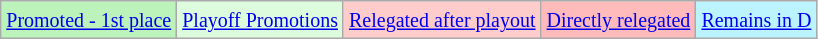<table class="wikitable">
<tr>
<td style="background:#BBF3BB;"><small><a href='#'>Promoted - 1st place</a></small></td>
<td style="background:#DDFCDD;"><small><a href='#'>Playoff Promotions</a></small></td>
<td style="background:#FFCCCC;"><small><a href='#'>Relegated after playout</a></small></td>
<td style="background:#FFBBBB;"><small><a href='#'>Directly relegated</a></small></td>
<td style="background:#BBF3FF;"><small><a href='#'>Remains in D</a></small></td>
</tr>
</table>
